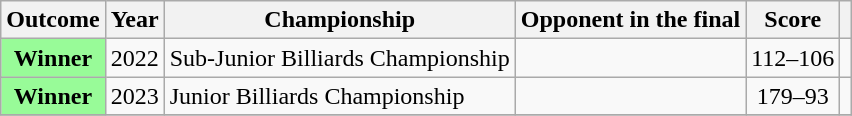<table class="sortable wikitable plainrowheaders">
<tr>
<th scope="col">Outcome</th>
<th scope="col">Year</th>
<th scope="col">Championship</th>
<th scope="col">Opponent in the final</th>
<th scope="col">Score</th>
<th scope="col" class=unsortable></th>
</tr>
<tr>
<th scope="row" style="background:#98FB98">Winner</th>
<td>2022</td>
<td>Sub-Junior Billiards Championship</td>
<td></td>
<td align="center">112–106</td>
<td align="center"></td>
</tr>
<tr>
<th scope="row" style="background:#98FB98">Winner</th>
<td>2023</td>
<td>Junior Billiards Championship</td>
<td></td>
<td align="center">179–93</td>
<td align="center"></td>
</tr>
<tr>
</tr>
</table>
